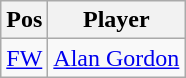<table class=wikitable>
<tr>
<th>Pos</th>
<th>Player</th>
</tr>
<tr>
<td align="center"><a href='#'>FW</a></td>
<td> <a href='#'>Alan Gordon</a></td>
</tr>
</table>
